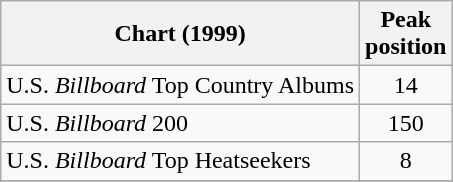<table class="wikitable">
<tr>
<th>Chart (1999)</th>
<th>Peak<br>position</th>
</tr>
<tr>
<td>U.S. <em>Billboard</em> Top Country Albums</td>
<td align="center">14</td>
</tr>
<tr>
<td>U.S. <em>Billboard</em> 200</td>
<td align="center">150</td>
</tr>
<tr>
<td>U.S. <em>Billboard</em> Top Heatseekers</td>
<td align="center">8</td>
</tr>
<tr>
</tr>
</table>
